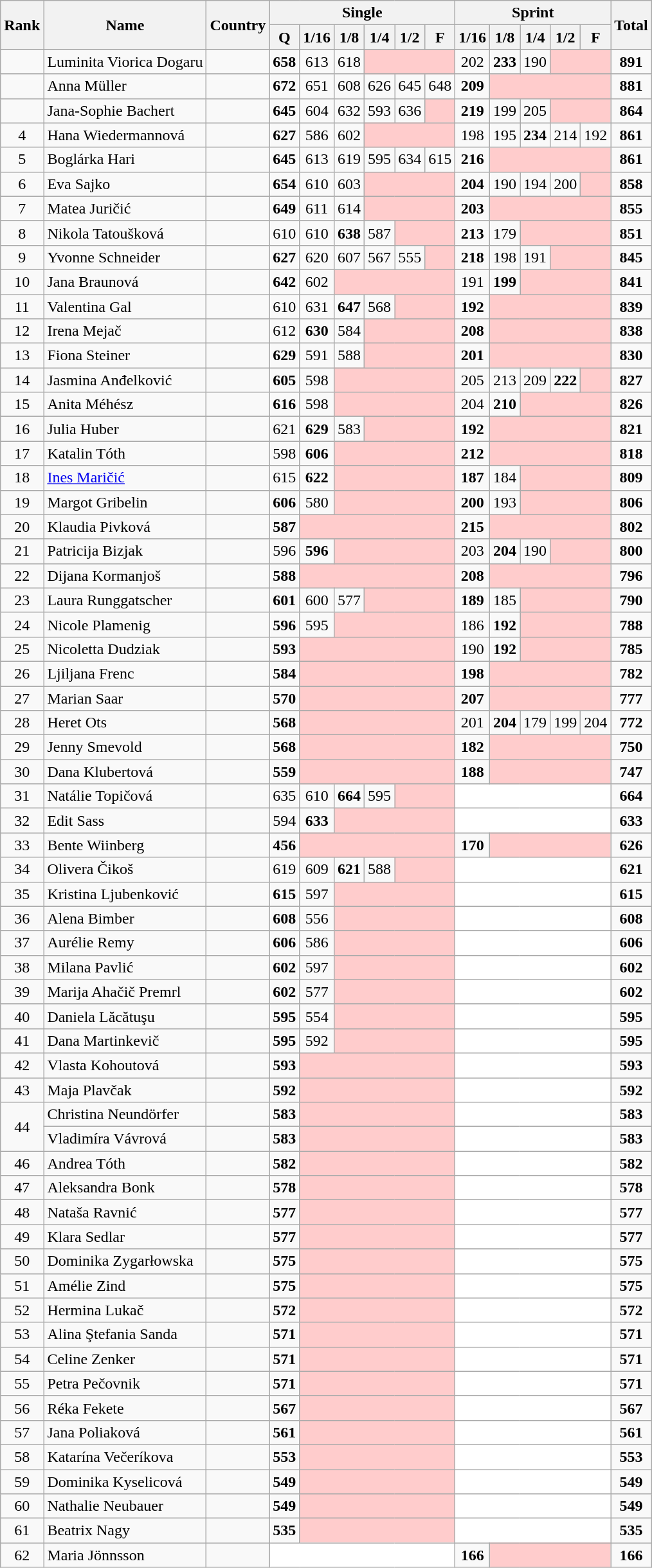<table class="wikitable sortable" style="text-align:center">
<tr>
<th rowspan="2">Rank</th>
<th rowspan="2">Name</th>
<th rowspan="2">Country</th>
<th colspan="6">Single</th>
<th colspan="5">Sprint</th>
<th rowspan="2">Total</th>
</tr>
<tr>
<th><abbr>Q</abbr></th>
<th>1/16</th>
<th>1/8</th>
<th>1/4</th>
<th>1/2</th>
<th><abbr>F</abbr></th>
<th>1/16</th>
<th>1/8</th>
<th>1/4</th>
<th>1/2</th>
<th><abbr>F</abbr></th>
</tr>
<tr>
</tr>
<tr>
<td></td>
<td align="left">Luminita Viorica Dogaru</td>
<td align="left"></td>
<td><strong>658</strong></td>
<td>613</td>
<td>618</td>
<td colspan="3" bgcolor="ffcccc"></td>
<td>202</td>
<td><strong>233</strong></td>
<td>190</td>
<td colspan="2" bgcolor="ffcccc"></td>
<td><strong>891 </strong></td>
</tr>
<tr>
<td></td>
<td align="left">Anna Müller</td>
<td align="left"></td>
<td><strong>672</strong></td>
<td>651</td>
<td>608</td>
<td>626</td>
<td>645</td>
<td>648</td>
<td><strong>209</strong></td>
<td colspan="4" bgcolor="ffcccc"></td>
<td><strong>881</strong></td>
</tr>
<tr>
<td></td>
<td align="left">Jana-Sophie Bachert</td>
<td align="left"></td>
<td><strong>645</strong></td>
<td>604</td>
<td>632</td>
<td>593</td>
<td>636</td>
<td bgcolor="ffcccc"></td>
<td><strong>219</strong></td>
<td>199</td>
<td>205</td>
<td colspan="2" bgcolor="ffcccc"></td>
<td><strong>864</strong></td>
</tr>
<tr>
<td>4</td>
<td align="left">Hana Wiedermannová</td>
<td align="left"></td>
<td><strong>627</strong></td>
<td>586</td>
<td>602</td>
<td colspan="3" bgcolor="ffcccc"></td>
<td>198</td>
<td>195</td>
<td><strong>234</strong></td>
<td>214</td>
<td>192</td>
<td><abbr><strong>861</strong></abbr></td>
</tr>
<tr>
<td>5</td>
<td align="left">Boglárka Hari</td>
<td align="left"></td>
<td><strong>645</strong></td>
<td>613</td>
<td>619</td>
<td>595</td>
<td>634</td>
<td>615</td>
<td><strong>216</strong></td>
<td colspan="4" bgcolor="ffcccc"></td>
<td><abbr><strong>861</strong></abbr></td>
</tr>
<tr>
<td>6</td>
<td align="left">Eva Sajko</td>
<td align="left"></td>
<td><strong>654</strong></td>
<td>610</td>
<td>603</td>
<td colspan="3" bgcolor="ffcccc"></td>
<td><strong>204</strong></td>
<td>190</td>
<td>194</td>
<td>200</td>
<td bgcolor="ffcccc"></td>
<td><strong>858</strong></td>
</tr>
<tr>
<td>7</td>
<td align="left">Matea Juričić</td>
<td align="left"></td>
<td><strong>649</strong></td>
<td>611</td>
<td>614</td>
<td colspan="3" bgcolor="ffcccc"></td>
<td><strong>203</strong></td>
<td colspan="4" bgcolor="ffcccc"></td>
<td><strong>855</strong></td>
</tr>
<tr>
<td>8</td>
<td align="left">Nikola Tatoušková</td>
<td align="left"></td>
<td>610</td>
<td>610</td>
<td><strong>638</strong></td>
<td>587</td>
<td colspan="2" bgcolor="ffcccc"></td>
<td><strong>213</strong></td>
<td>179</td>
<td colspan="3" bgcolor="ffcccc"></td>
<td><strong>851</strong></td>
</tr>
<tr>
<td>9</td>
<td align="left">Yvonne Schneider</td>
<td align="left"></td>
<td><strong>627</strong></td>
<td>620</td>
<td>607</td>
<td>567</td>
<td>555</td>
<td bgcolor="ffcccc"></td>
<td><strong>218</strong></td>
<td>198</td>
<td>191</td>
<td colspan="2" bgcolor="ffcccc"></td>
<td><strong>845</strong></td>
</tr>
<tr>
<td>10</td>
<td align="left">Jana Braunová</td>
<td align="left"></td>
<td><strong>642</strong></td>
<td>602</td>
<td colspan="4" bgcolor="ffcccc"></td>
<td>191</td>
<td><strong>199</strong></td>
<td colspan="3" bgcolor="ffcccc"></td>
<td><strong>841</strong></td>
</tr>
<tr>
<td>11</td>
<td align="left">Valentina Gal</td>
<td align="left"></td>
<td>610</td>
<td>631</td>
<td><strong>647</strong></td>
<td>568</td>
<td colspan="2" bgcolor="ffcccc"></td>
<td><strong>192</strong></td>
<td colspan="4" bgcolor="ffcccc"></td>
<td><strong>839</strong></td>
</tr>
<tr>
<td>12</td>
<td align="left">Irena Mejač</td>
<td align="left"></td>
<td>612</td>
<td><strong>630</strong></td>
<td>584</td>
<td colspan="3" bgcolor="ffcccc"></td>
<td><strong>208</strong></td>
<td colspan="4" bgcolor="ffcccc"></td>
<td><strong>838</strong></td>
</tr>
<tr>
<td>13</td>
<td align="left">Fiona Steiner</td>
<td align="left"></td>
<td><strong>629</strong></td>
<td>591</td>
<td>588</td>
<td colspan="3" bgcolor="ffcccc"></td>
<td><strong>201</strong></td>
<td colspan="4" bgcolor="ffcccc"></td>
<td><strong>830</strong></td>
</tr>
<tr>
<td>14</td>
<td align="left">Jasmina Anđelković</td>
<td align="left"></td>
<td><strong>605</strong></td>
<td>598</td>
<td colspan="4" bgcolor="ffcccc"></td>
<td>205</td>
<td>213</td>
<td>209</td>
<td><strong>222</strong></td>
<td bgcolor="ffcccc"></td>
<td><strong>827</strong></td>
</tr>
<tr>
<td>15</td>
<td align="left">Anita Méhész</td>
<td align="left"></td>
<td><strong>616</strong></td>
<td>598</td>
<td colspan="4" bgcolor="ffcccc"></td>
<td>204</td>
<td><strong>210</strong></td>
<td colspan="3" bgcolor="ffcccc"></td>
<td><strong>826</strong></td>
</tr>
<tr>
<td>16</td>
<td align="left">Julia Huber</td>
<td align="left"></td>
<td>621</td>
<td><strong>629</strong></td>
<td>583</td>
<td colspan="3" bgcolor="ffcccc"></td>
<td><strong>192</strong></td>
<td colspan="4" bgcolor="ffcccc"></td>
<td><strong>821</strong></td>
</tr>
<tr>
<td>17</td>
<td align="left">Katalin Tóth</td>
<td align="left"></td>
<td>598</td>
<td><strong>606</strong></td>
<td colspan="4" bgcolor="ffcccc"></td>
<td><strong>212</strong></td>
<td colspan="4" bgcolor="ffcccc"></td>
<td><strong>818</strong></td>
</tr>
<tr>
<td>18</td>
<td align="left"><a href='#'>Ines Maričić</a></td>
<td align="left"></td>
<td>615</td>
<td><strong>622</strong></td>
<td colspan="4" bgcolor="ffcccc"></td>
<td><strong>187</strong></td>
<td>184</td>
<td colspan="3" bgcolor="ffcccc"></td>
<td><strong>809</strong></td>
</tr>
<tr>
<td>19</td>
<td align="left">Margot Gribelin</td>
<td align="left"></td>
<td><strong>606</strong></td>
<td>580</td>
<td colspan="4" bgcolor="ffcccc"></td>
<td><strong>200</strong></td>
<td>193</td>
<td colspan="3" bgcolor="ffcccc"></td>
<td><strong>806</strong></td>
</tr>
<tr>
<td>20</td>
<td align="left">Klaudia Pivková</td>
<td align="left"></td>
<td><strong>587</strong></td>
<td colspan="5" bgcolor="ffcccc"></td>
<td><strong>215</strong></td>
<td colspan="4" bgcolor="ffcccc"></td>
<td><strong>802</strong></td>
</tr>
<tr>
<td>21</td>
<td align="left">Patricija Bizjak</td>
<td align="left"></td>
<td><abbr>596</abbr></td>
<td><abbr><strong>596</strong></abbr></td>
<td colspan="4" bgcolor="ffcccc"></td>
<td>203</td>
<td><strong>204</strong></td>
<td>190</td>
<td colspan="2" bgcolor="ffcccc"></td>
<td><strong>800</strong></td>
</tr>
<tr>
<td>22</td>
<td align="left">Dijana Kormanjoš</td>
<td align="left"></td>
<td><strong>588</strong></td>
<td colspan="5" bgcolor="ffcccc"></td>
<td><strong>208</strong></td>
<td colspan="4" bgcolor="ffcccc"></td>
<td><strong>796</strong></td>
</tr>
<tr>
<td>23</td>
<td align="left">Laura Runggatscher</td>
<td align="left"></td>
<td><strong>601</strong></td>
<td>600</td>
<td>577</td>
<td colspan="3" bgcolor="ffcccc"></td>
<td><strong>189</strong></td>
<td>185</td>
<td colspan="3" bgcolor="ffcccc"></td>
<td><strong>790</strong></td>
</tr>
<tr>
<td>24</td>
<td align="left">Nicole Plamenig</td>
<td align="left"></td>
<td><strong>596</strong></td>
<td>595</td>
<td colspan="4" bgcolor="ffcccc"></td>
<td>186</td>
<td><strong>192</strong></td>
<td colspan="3" bgcolor="ffcccc"></td>
<td><strong>788</strong></td>
</tr>
<tr>
<td>25</td>
<td align="left">Nicoletta Dudziak</td>
<td align="left"></td>
<td><strong>593</strong></td>
<td colspan="5" bgcolor="ffcccc"></td>
<td>190</td>
<td><strong>192</strong></td>
<td colspan="3" bgcolor="ffcccc"></td>
<td><strong>785</strong></td>
</tr>
<tr>
<td>26</td>
<td align="left">Ljiljana Frenc</td>
<td align="left"></td>
<td><strong>584</strong></td>
<td colspan="5" bgcolor="ffcccc"></td>
<td><strong>198</strong></td>
<td colspan="4" bgcolor="ffcccc"></td>
<td><strong>782</strong></td>
</tr>
<tr>
<td>27</td>
<td align="left">Marian Saar</td>
<td align="left"></td>
<td><strong>570</strong></td>
<td colspan="5" bgcolor="ffcccc"></td>
<td><strong>207</strong></td>
<td colspan="4" bgcolor="ffcccc"></td>
<td><strong>777</strong></td>
</tr>
<tr>
<td>28</td>
<td align="left">Heret Ots</td>
<td align="left"></td>
<td><strong>568</strong></td>
<td colspan="5" bgcolor="ffcccc"></td>
<td>201</td>
<td><abbr><strong>204</strong></abbr></td>
<td>179</td>
<td>199</td>
<td><abbr>204</abbr></td>
<td><strong>772</strong></td>
</tr>
<tr>
<td>29</td>
<td align="left">Jenny Smevold</td>
<td align="left"></td>
<td><strong>568</strong></td>
<td colspan="5" bgcolor="ffcccc"></td>
<td><strong>182</strong></td>
<td colspan="4" bgcolor="ffcccc"></td>
<td><strong>750</strong></td>
</tr>
<tr>
<td>30</td>
<td align="left">Dana Klubertová</td>
<td align="left"></td>
<td><strong>559</strong></td>
<td colspan="5" bgcolor="ffcccc"></td>
<td><strong>188</strong></td>
<td colspan="4" bgcolor="ffcccc"></td>
<td><strong>747</strong></td>
</tr>
<tr>
<td>31</td>
<td align="left">Natálie Topičová</td>
<td align="left"></td>
<td>635</td>
<td>610</td>
<td><strong>664</strong></td>
<td>595</td>
<td colspan="2" bgcolor="ffcccc"></td>
<td colspan="5" bgcolor="ffffff"></td>
<td><strong>664</strong></td>
</tr>
<tr>
<td>32</td>
<td align="left">Edit Sass</td>
<td align="left"></td>
<td>594</td>
<td><strong>633</strong></td>
<td colspan="4" bgcolor="ffcccc"></td>
<td colspan="5" bgcolor="ffffff"></td>
<td><strong>633</strong></td>
</tr>
<tr>
<td>33</td>
<td align="left">Bente Wiinberg</td>
<td align="left"></td>
<td><strong>456</strong></td>
<td colspan="5" bgcolor="ffcccc"></td>
<td><strong>170</strong></td>
<td colspan="4" bgcolor="ffcccc"></td>
<td><strong>626</strong></td>
</tr>
<tr>
<td>34</td>
<td align="left">Olivera Čikoš</td>
<td align="left"></td>
<td>619</td>
<td>609</td>
<td><strong>621</strong></td>
<td>588</td>
<td colspan="2" bgcolor="ffcccc"></td>
<td colspan="5" bgcolor="ffffff"></td>
<td><strong>621</strong></td>
</tr>
<tr>
<td>35</td>
<td align="left">Kristina Ljubenković</td>
<td align="left"></td>
<td><strong>615</strong></td>
<td>597</td>
<td colspan="4" bgcolor="ffcccc"></td>
<td colspan="5" bgcolor="ffffff"></td>
<td><strong>615</strong></td>
</tr>
<tr>
<td>36</td>
<td align="left">Alena Bimber</td>
<td align="left"></td>
<td><strong>608</strong></td>
<td>556</td>
<td colspan="4" bgcolor="ffcccc"></td>
<td colspan="5" bgcolor="ffffff"></td>
<td><strong>608</strong></td>
</tr>
<tr>
<td>37</td>
<td align="left">Aurélie Remy</td>
<td align="left"></td>
<td><strong>606</strong></td>
<td>586</td>
<td colspan="4" bgcolor="ffcccc"></td>
<td colspan="5" bgcolor="ffffff"></td>
<td><strong>606</strong></td>
</tr>
<tr>
<td>38</td>
<td align="left">Milana Pavlić</td>
<td align="left"></td>
<td><strong>602</strong></td>
<td>597</td>
<td colspan="4" bgcolor="ffcccc"></td>
<td colspan="5" bgcolor="ffffff"></td>
<td><abbr><strong>602</strong></abbr></td>
</tr>
<tr>
<td>39</td>
<td align="left">Marija Ahačič Premrl</td>
<td align="left"></td>
<td><strong>602</strong></td>
<td>577</td>
<td colspan="4" bgcolor="ffcccc"></td>
<td colspan="5" bgcolor="ffffff"></td>
<td><abbr><strong>602</strong></abbr></td>
</tr>
<tr>
<td>40</td>
<td align="left">Daniela Lăcătuşu</td>
<td align="left"></td>
<td><strong>595</strong></td>
<td>554</td>
<td colspan="4" bgcolor="ffcccc"></td>
<td colspan="5" bgcolor="ffffff"></td>
<td><abbr><strong>595</strong></abbr></td>
</tr>
<tr>
<td>41</td>
<td align="left">Dana Martinkevič</td>
<td align="left"></td>
<td><strong>595</strong></td>
<td>592</td>
<td colspan="4" bgcolor="ffcccc"></td>
<td colspan="5" bgcolor="ffffff"></td>
<td><abbr><strong>595</strong></abbr></td>
</tr>
<tr>
<td>42</td>
<td align="left">Vlasta Kohoutová</td>
<td align="left"></td>
<td><strong>593</strong></td>
<td colspan="5" bgcolor="ffcccc"></td>
<td colspan="5" bgcolor="ffffff"></td>
<td><strong>593</strong></td>
</tr>
<tr>
<td>43</td>
<td align="left">Maja Plavčak</td>
<td align="left"></td>
<td><strong>592</strong></td>
<td colspan="5" bgcolor="ffcccc"></td>
<td colspan="5" bgcolor="ffffff"></td>
<td><strong>592</strong></td>
</tr>
<tr>
<td rowspan="2">44</td>
<td align="left">Christina Neundörfer</td>
<td align="left"></td>
<td><strong>583</strong></td>
<td colspan="5" bgcolor="ffcccc"></td>
<td colspan="5" bgcolor="ffffff"></td>
<td><abbr><strong>583</strong></abbr></td>
</tr>
<tr>
<td align="left">Vladimíra Vávrová</td>
<td align="left"></td>
<td><strong>583</strong></td>
<td colspan="5" bgcolor="ffcccc"></td>
<td colspan="5" bgcolor="ffffff"></td>
<td><abbr><strong>583</strong></abbr></td>
</tr>
<tr>
<td>46</td>
<td align="left">Andrea Tóth</td>
<td align="left"></td>
<td><strong>582</strong></td>
<td colspan="5" bgcolor="ffcccc"></td>
<td colspan="5" bgcolor="ffffff"></td>
<td><strong>582</strong></td>
</tr>
<tr>
<td>47</td>
<td align="left">Aleksandra Bonk</td>
<td align="left"></td>
<td><strong>578</strong></td>
<td colspan="5" bgcolor="ffcccc"></td>
<td colspan="5" bgcolor="ffffff"></td>
<td><strong>578</strong></td>
</tr>
<tr>
<td>48</td>
<td align="left">Nataša Ravnić</td>
<td align="left"></td>
<td><strong>577</strong></td>
<td colspan="5" bgcolor="ffcccc"></td>
<td colspan="5" bgcolor="ffffff"></td>
<td><abbr><strong>577</strong></abbr></td>
</tr>
<tr>
<td>49</td>
<td align="left">Klara Sedlar</td>
<td align="left"></td>
<td><strong>577</strong></td>
<td colspan="5" bgcolor="ffcccc"></td>
<td colspan="5" bgcolor="ffffff"></td>
<td><abbr><strong>577</strong></abbr></td>
</tr>
<tr>
<td>50</td>
<td align="left">Dominika Zygarłowska</td>
<td align="left"></td>
<td><strong>575</strong></td>
<td colspan="5" bgcolor="ffcccc"></td>
<td colspan="5" bgcolor="ffffff"></td>
<td><abbr><strong>575</strong></abbr></td>
</tr>
<tr>
<td>51</td>
<td align="left">Amélie Zind</td>
<td align="left"></td>
<td><strong>575</strong></td>
<td colspan="5" bgcolor="ffcccc"></td>
<td colspan="5" bgcolor="ffffff"></td>
<td><abbr><strong>575</strong></abbr></td>
</tr>
<tr>
<td>52</td>
<td align="left">Hermina Lukač</td>
<td align="left"></td>
<td><strong>572</strong></td>
<td colspan="5" bgcolor="ffcccc"></td>
<td colspan="5" bgcolor="ffffff"></td>
<td><strong>572</strong></td>
</tr>
<tr>
<td>53</td>
<td align="left">Alina Ştefania Sanda</td>
<td align="left"></td>
<td><strong>571</strong></td>
<td colspan="5" bgcolor="ffcccc"></td>
<td colspan="5" bgcolor="ffffff"></td>
<td><abbr><strong>571</strong></abbr></td>
</tr>
<tr>
<td>54</td>
<td align="left">Celine Zenker</td>
<td align="left"></td>
<td><strong>571</strong></td>
<td colspan="5" bgcolor="ffcccc"></td>
<td colspan="5" bgcolor="ffffff"></td>
<td><abbr><strong>571</strong></abbr></td>
</tr>
<tr>
<td>55</td>
<td align="left">Petra Pečovnik</td>
<td align="left"></td>
<td><strong>571</strong></td>
<td colspan="5" bgcolor="ffcccc"></td>
<td colspan="5" bgcolor="ffffff"></td>
<td><abbr><strong>571</strong></abbr></td>
</tr>
<tr>
<td>56</td>
<td align="left">Réka Fekete</td>
<td align="left"></td>
<td><strong>567</strong></td>
<td colspan="5" bgcolor="ffcccc"></td>
<td colspan="5" bgcolor="ffffff"></td>
<td><strong>567</strong></td>
</tr>
<tr>
<td>57</td>
<td align="left">Jana Poliaková</td>
<td align="left"></td>
<td><strong>561</strong></td>
<td colspan="5" bgcolor="ffcccc"></td>
<td colspan="5" bgcolor="ffffff"></td>
<td><strong>561</strong></td>
</tr>
<tr>
<td>58</td>
<td align="left">Katarína Večeríkova</td>
<td align="left"></td>
<td><strong>553</strong></td>
<td colspan="5" bgcolor="ffcccc"></td>
<td colspan="5" bgcolor="ffffff"></td>
<td><strong>553</strong></td>
</tr>
<tr>
<td>59</td>
<td align="left">Dominika Kyselicová</td>
<td align="left"></td>
<td><strong>549</strong></td>
<td colspan="5" bgcolor="ffcccc"></td>
<td colspan="5" bgcolor="ffffff"></td>
<td><abbr><strong>549</strong></abbr></td>
</tr>
<tr>
<td>60</td>
<td align="left">Nathalie Neubauer</td>
<td align="left"></td>
<td><strong>549</strong></td>
<td colspan="5" bgcolor="ffcccc"></td>
<td colspan="5" bgcolor="ffffff"></td>
<td><abbr><strong>549</strong></abbr></td>
</tr>
<tr>
<td>61</td>
<td align="left">Beatrix Nagy</td>
<td align="left"></td>
<td><strong>535</strong></td>
<td colspan="5" bgcolor="ffcccc"></td>
<td colspan="5" bgcolor="ffffff"></td>
<td><strong>535</strong></td>
</tr>
<tr>
<td>62</td>
<td align="left">Maria Jönnsson</td>
<td align="left"></td>
<td colspan="6" bgcolor="ffffff"></td>
<td><strong>166</strong></td>
<td colspan="4" bgcolor="ffcccc"></td>
<td><strong>166</strong></td>
</tr>
</table>
